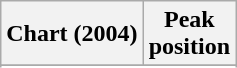<table class="wikitable sortable plainrowheaders" style="text-align:center">
<tr>
<th scope="col">Chart (2004)</th>
<th scope="col">Peak<br>position</th>
</tr>
<tr>
</tr>
<tr>
</tr>
<tr>
</tr>
<tr>
</tr>
</table>
